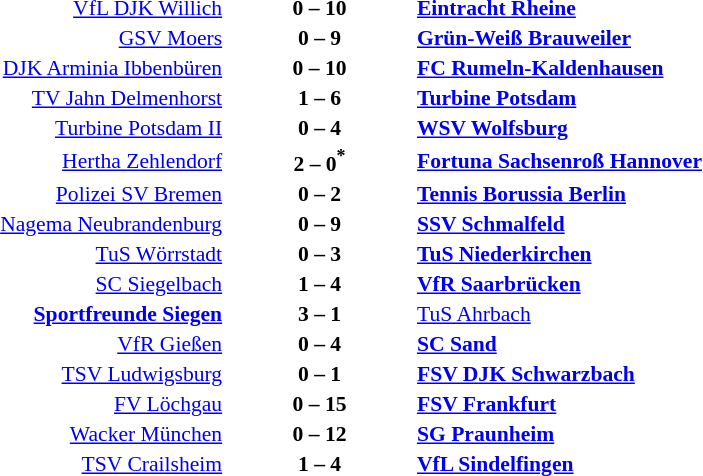<table width=100% cellspacing=1>
<tr>
<th width=25%></th>
<th width=10%></th>
<th width=25%></th>
<th></th>
</tr>
<tr style=font-size:90%>
<td align=right><a href='#'>VfL DJK Willich</a></td>
<td align=center><strong>0 – 10</strong></td>
<td><strong><a href='#'>Eintracht Rheine</a></strong></td>
</tr>
<tr style=font-size:90%>
<td align=right><a href='#'>GSV Moers</a></td>
<td align=center><strong>0 – 9</strong></td>
<td><strong><a href='#'>Grün-Weiß Brauweiler</a></strong></td>
</tr>
<tr style=font-size:90%>
<td align=right><a href='#'>DJK Arminia Ibbenbüren</a></td>
<td align=center><strong>0 – 10</strong></td>
<td><strong><a href='#'>FC Rumeln-Kaldenhausen</a></strong></td>
</tr>
<tr style=font-size:90%>
<td align=right><a href='#'>TV Jahn Delmenhorst</a></td>
<td align=center><strong>1 – 6</strong></td>
<td><strong><a href='#'>Turbine Potsdam</a></strong></td>
</tr>
<tr style=font-size:90%>
<td align=right><a href='#'>Turbine Potsdam II</a></td>
<td align=center><strong>0 – 4</strong></td>
<td><strong><a href='#'>WSV Wolfsburg</a></strong></td>
</tr>
<tr style=font-size:90%>
<td align=right><a href='#'>Hertha Zehlendorf</a></td>
<td align=center><strong>2 – 0<sup>*</sup></strong></td>
<td><strong><a href='#'>Fortuna Sachsenroß Hannover</a></strong></td>
</tr>
<tr style=font-size:90%>
<td align=right><a href='#'>Polizei SV Bremen</a></td>
<td align=center><strong>0 – 2</strong></td>
<td><strong><a href='#'>Tennis Borussia Berlin</a></strong></td>
</tr>
<tr style=font-size:90%>
<td align=right><a href='#'>Nagema Neubrandenburg</a></td>
<td align=center><strong>0 – 9</strong></td>
<td><strong><a href='#'>SSV Schmalfeld</a></strong></td>
</tr>
<tr style=font-size:90%>
<td align=right><a href='#'>TuS Wörrstadt</a></td>
<td align=center><strong>0 – 3</strong></td>
<td><strong><a href='#'>TuS Niederkirchen</a></strong></td>
</tr>
<tr style=font-size:90%>
<td align=right><a href='#'>SC Siegelbach</a></td>
<td align=center><strong>1 – 4</strong></td>
<td><strong><a href='#'>VfR Saarbrücken</a></strong></td>
</tr>
<tr style=font-size:90%>
<td align=right><strong><a href='#'>Sportfreunde Siegen</a></strong></td>
<td align=center><strong>3 – 1</strong></td>
<td><a href='#'>TuS Ahrbach</a></td>
</tr>
<tr style=font-size:90%>
<td align=right><a href='#'>VfR Gießen</a></td>
<td align=center><strong>0 – 4</strong></td>
<td><strong><a href='#'>SC Sand</a></strong></td>
</tr>
<tr style=font-size:90%>
<td align=right><a href='#'>TSV Ludwigsburg</a></td>
<td align=center><strong>0 – 1</strong></td>
<td><strong><a href='#'>FSV DJK Schwarzbach</a></strong></td>
</tr>
<tr style=font-size:90%>
<td align=right><a href='#'>FV Löchgau</a></td>
<td align=center><strong>0 – 15</strong></td>
<td><strong><a href='#'>FSV Frankfurt</a></strong></td>
</tr>
<tr style=font-size:90%>
<td align=right><a href='#'>Wacker München</a></td>
<td align=center><strong>0 – 12</strong></td>
<td><strong><a href='#'>SG Praunheim</a></strong></td>
</tr>
<tr style=font-size:90%>
<td align=right><a href='#'>TSV Crailsheim</a></td>
<td align=center><strong>1 – 4</strong></td>
<td><strong><a href='#'>VfL Sindelfingen</a></strong></td>
</tr>
</table>
